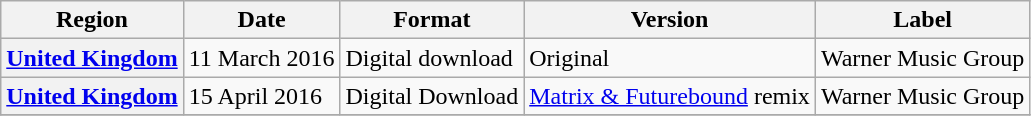<table class="wikitable plainrowheaders">
<tr>
<th scope="col">Region</th>
<th scope="col">Date</th>
<th scope="col">Format</th>
<th scope="col">Version</th>
<th scope="col">Label</th>
</tr>
<tr>
<th scope="row"><a href='#'>United Kingdom</a></th>
<td>11 March 2016</td>
<td>Digital download</td>
<td>Original</td>
<td>Warner Music Group</td>
</tr>
<tr>
<th scope="row"><a href='#'>United Kingdom</a></th>
<td>15 April 2016</td>
<td>Digital Download</td>
<td><a href='#'>Matrix & Futurebound</a> remix</td>
<td>Warner Music Group</td>
</tr>
<tr>
</tr>
</table>
